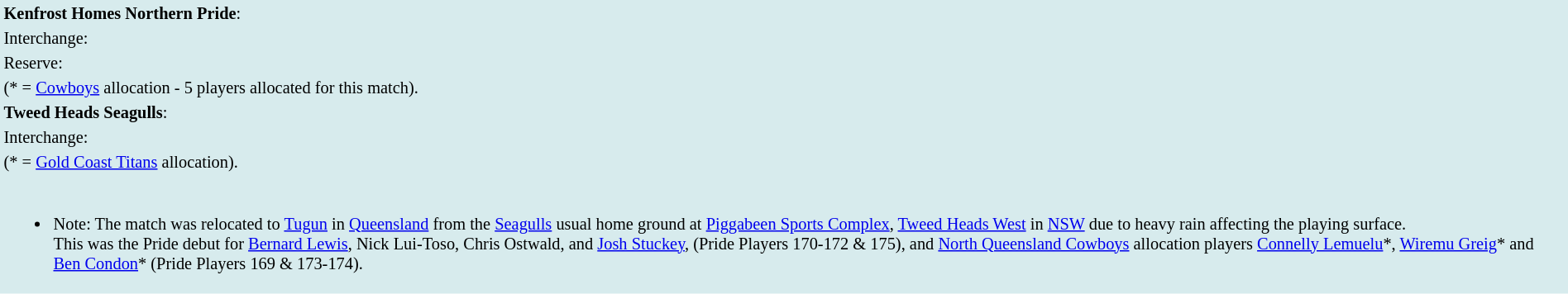<table style="background:#d7ebed; font-size:85%; width:100%;">
<tr>
<td><strong>Kenfrost Homes Northern Pride</strong>:             </td>
</tr>
<tr>
<td>Interchange:    </td>
</tr>
<tr>
<td>Reserve:    </td>
</tr>
<tr>
<td>(* = <a href='#'>Cowboys</a> allocation - 5 players allocated for this match).</td>
</tr>
<tr>
<td><strong>Tweed Heads Seagulls</strong>:             </td>
</tr>
<tr>
<td>Interchange:    </td>
</tr>
<tr>
<td>(* = <a href='#'>Gold Coast Titans</a> allocation).</td>
</tr>
<tr>
<td><br><ul><li>Note: The match was relocated to <a href='#'>Tugun</a> in <a href='#'>Queensland</a> from the <a href='#'>Seagulls</a> usual home ground at <a href='#'>Piggabeen Sports Complex</a>, <a href='#'>Tweed Heads West</a> in <a href='#'>NSW</a> due to heavy rain affecting the playing surface.<br>This was the Pride debut for <a href='#'>Bernard Lewis</a>, Nick Lui-Toso, Chris Ostwald, and <a href='#'>Josh Stuckey</a>, (Pride Players 170-172 & 175), and <a href='#'>North Queensland Cowboys</a> allocation players <a href='#'>Connelly Lemuelu</a>*, <a href='#'>Wiremu Greig</a>* and <a href='#'>Ben Condon</a>* (Pride Players 169 & 173-174).</li></ul></td>
</tr>
</table>
